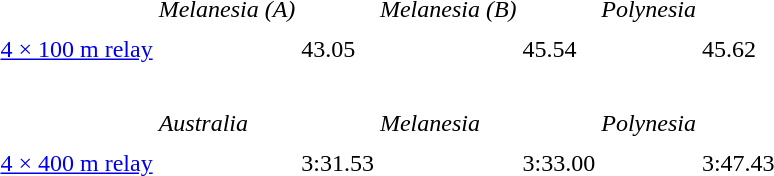<table>
<tr>
<td><a href='#'>4 × 100 m relay</a> <br><small></small></td>
<td><em>Melanesia (A)</em> <br>   <br> <br>  <br></td>
<td>43.05</td>
<td><em>Melanesia (B)</em> <br>   <br> <br>  <br></td>
<td>45.54</td>
<td><em>Polynesia</em> <br>   <br> <br>  <br></td>
<td>45.62</td>
</tr>
<tr>
<td><a href='#'>4 × 400 m relay</a> <br><small></small></td>
<td><em>Australia</em> <br>   <br> <br>  <br></td>
<td>3:31.53</td>
<td><em>Melanesia</em> <br>   <br> <br>  <br></td>
<td>3:33.00</td>
<td><em>Polynesia</em> <br>   <br> <br>  <br></td>
<td>3:47.43</td>
</tr>
<tr>
</tr>
</table>
